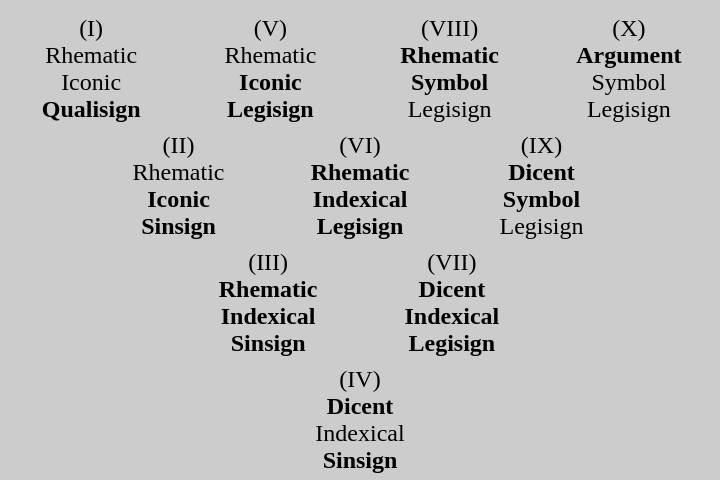<table cellPadding="2 border" style="background: #ccc; width: 30em; text-align: center">
<tr title="empty row">
<td style="width: 12%"></td>
<td style="width: 12%"></td>
<td style="width: 12%"></td>
<td style="width: 12%"></td>
<td style="width: 12%"></td>
<td style="width: 12%"></td>
<td style="width: 12%"></td>
<td style="width: 12%"></td>
</tr>
<tr>
<td colspan=2><div>(I) <br>Rhematic <br>Iconic <br> <strong>Qualisign</strong></div></td>
<td colspan=2><div>(V) <br>Rhematic <br><strong>Iconic <br>Legisign</strong></div></td>
<td colspan=2><div>(VIII) <br><strong>Rhematic <br>Symbol</strong> <br>Legisign</div></td>
<td colspan=2><div>(X) <br><strong>Argument</strong> <br>Symbol <br>Legisign</div></td>
</tr>
<tr>
<td></td>
<td style="padding-right: 5px" colspan=2 title="Extra-thick border on right."><div>(II) <br>Rhematic <br><strong>Iconic <br>Sinsign</strong></div></td>
<td style="padding-left: 5px; padding-right: 5px" colspan=2 title="Extra-thick borders on left and right."><div>(VI) <br><strong>Rhematic <br>Indexical <br>Legisign</strong></div></td>
<td style="padding-left: 5px" colspan=2 title="Extra-thick border on left."><div>(IX) <br><strong>Dicent <br>Symbol</strong> <br>Legisign</div></td>
<td></td>
</tr>
<tr>
<td colspan=2></td>
<td style="padding-right: 5px" colspan=2 title="Extra-thick border on right."><div>(III) <br><strong>Rhematic <br>Indexical <br>Sinsign</strong></div></td>
<td style="padding-left: 5px" colspan=2 title="Extra-thick border on left."><div>(VII) <br><strong>Dicent <br>Indexical <br>Legisign</strong></div></td>
<td colspan=2></td>
</tr>
<tr>
<td colspan=3></td>
<td colspan=2><div>(IV) <br><strong>Dicent</strong> <br>Indexical <br><strong>Sinsign</strong></div></td>
<td colspan=3></td>
</tr>
</table>
